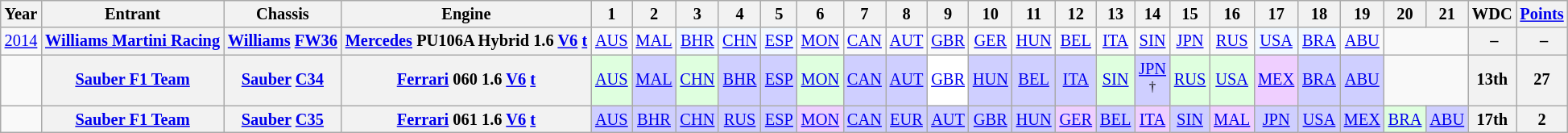<table class="wikitable" style="font-size: 85%; text-align: center">
<tr>
<th>Year</th>
<th>Entrant</th>
<th>Chassis</th>
<th>Engine</th>
<th>1</th>
<th>2</th>
<th>3</th>
<th>4</th>
<th>5</th>
<th>6</th>
<th>7</th>
<th>8</th>
<th>9</th>
<th>10</th>
<th>11</th>
<th>12</th>
<th>13</th>
<th>14</th>
<th>15</th>
<th>16</th>
<th>17</th>
<th>18</th>
<th>19</th>
<th>20</th>
<th>21</th>
<th>WDC</th>
<th><a href='#'>Points</a></th>
</tr>
<tr>
<td><a href='#'>2014</a></td>
<th nowrap><a href='#'>Williams Martini Racing</a></th>
<th nowrap><a href='#'>Williams</a> <a href='#'>FW36</a></th>
<th nowrap><a href='#'>Mercedes</a> PU106A Hybrid 1.6 <a href='#'>V6</a> <a href='#'>t</a></th>
<td><a href='#'>AUS</a></td>
<td><a href='#'>MAL</a></td>
<td style="background:#F1F8FF;"><a href='#'>BHR</a><br></td>
<td style="background:#F1F8FF;"><a href='#'>CHN</a><br></td>
<td style="background:#F1F8FF;"><a href='#'>ESP</a><br></td>
<td><a href='#'>MON</a></td>
<td><a href='#'>CAN</a></td>
<td><a href='#'>AUT</a></td>
<td><a href='#'>GBR</a></td>
<td><a href='#'>GER</a></td>
<td><a href='#'>HUN</a></td>
<td><a href='#'>BEL</a></td>
<td><a href='#'>ITA</a></td>
<td><a href='#'>SIN</a></td>
<td><a href='#'>JPN</a></td>
<td><a href='#'>RUS</a></td>
<td style="background:#F1F8FF;"><a href='#'>USA</a><br></td>
<td style="background:#F1F8FF;"><a href='#'>BRA</a><br></td>
<td><a href='#'>ABU</a></td>
<td colspan=2></td>
<th> –</th>
<th> –</th>
</tr>
<tr>
<td></td>
<th nowrap><a href='#'>Sauber F1 Team</a></th>
<th nowrap><a href='#'>Sauber</a> <a href='#'>C34</a></th>
<th nowrap><a href='#'>Ferrari</a> 060 1.6 <a href='#'>V6</a> <a href='#'>t</a></th>
<td style="background:#DFFFDF;"><a href='#'>AUS</a><br></td>
<td style="background:#CFCFFF;"><a href='#'>MAL</a><br></td>
<td style="background:#DFFFDF;"><a href='#'>CHN</a><br></td>
<td style="background:#CFCFFF;"><a href='#'>BHR</a><br></td>
<td style="background:#CFCFFF;"><a href='#'>ESP</a><br></td>
<td style="background:#DFFFDF;"><a href='#'>MON</a><br></td>
<td style="background:#CFCFFF;"><a href='#'>CAN</a><br></td>
<td style="background:#CFCFFF;"><a href='#'>AUT</a><br></td>
<td style="background:#ffffff;"><a href='#'>GBR</a><br></td>
<td style="background:#CFCFFF;"><a href='#'>HUN</a><br></td>
<td style="background:#CFCFFF;"><a href='#'>BEL</a><br></td>
<td style="background:#CFCFFF;"><a href='#'>ITA</a><br></td>
<td style="background:#DFFFDF;"><a href='#'>SIN</a><br></td>
<td style="background:#CFCFFF;"><a href='#'>JPN</a><br><sup>†</sup></td>
<td style="background:#DFFFDF;"><a href='#'>RUS</a><br></td>
<td style="background:#DFFFDF;"><a href='#'>USA</a><br></td>
<td style="background:#EFCFFF;"><a href='#'>MEX</a><br></td>
<td style="background:#CFCFFF;"><a href='#'>BRA</a><br></td>
<td style="background:#CFCFFF;"><a href='#'>ABU</a><br></td>
<td colspan=2></td>
<th>13th</th>
<th>27</th>
</tr>
<tr>
<td></td>
<th nowrap><a href='#'>Sauber F1 Team</a></th>
<th nowrap><a href='#'>Sauber</a> <a href='#'>C35</a></th>
<th nowrap><a href='#'>Ferrari</a> 061 1.6 <a href='#'>V6</a> <a href='#'>t</a></th>
<td style="background:#CFCFFF;"><a href='#'>AUS</a><br></td>
<td style="background:#CFCFFF;"><a href='#'>BHR</a><br></td>
<td style="background:#CFCFFF;"><a href='#'>CHN</a><br></td>
<td style="background:#CFCFFF;"><a href='#'>RUS</a><br></td>
<td style="background:#CFCFFF;"><a href='#'>ESP</a><br></td>
<td style="background:#EFCFFF;"><a href='#'>MON</a><br></td>
<td style="background:#CFCFFF;"><a href='#'>CAN</a><br></td>
<td style="background:#CFCFFF;"><a href='#'>EUR</a><br></td>
<td style="background:#CFCFFF;"><a href='#'>AUT</a><br></td>
<td style="background:#CFCFFF;"><a href='#'>GBR</a><br></td>
<td style="background:#CFCFFF;"><a href='#'>HUN</a><br></td>
<td style="background:#EFCFFF;"><a href='#'>GER</a><br></td>
<td style="background:#CFCFFF;"><a href='#'>BEL</a><br></td>
<td style="background:#EFCFFF;"><a href='#'>ITA</a><br></td>
<td style="background:#CFCFFF;"><a href='#'>SIN</a><br></td>
<td style="background:#EFCFFF;"><a href='#'>MAL</a><br></td>
<td style="background:#CFCFFF;"><a href='#'>JPN</a><br></td>
<td style="background:#CFCFFF;"><a href='#'>USA</a><br></td>
<td style="background:#CFCFFF;"><a href='#'>MEX</a><br></td>
<td style="background:#DFFFDF;"><a href='#'>BRA</a><br></td>
<td style="background:#CFCFFF;"><a href='#'>ABU</a><br></td>
<th>17th</th>
<th>2</th>
</tr>
</table>
